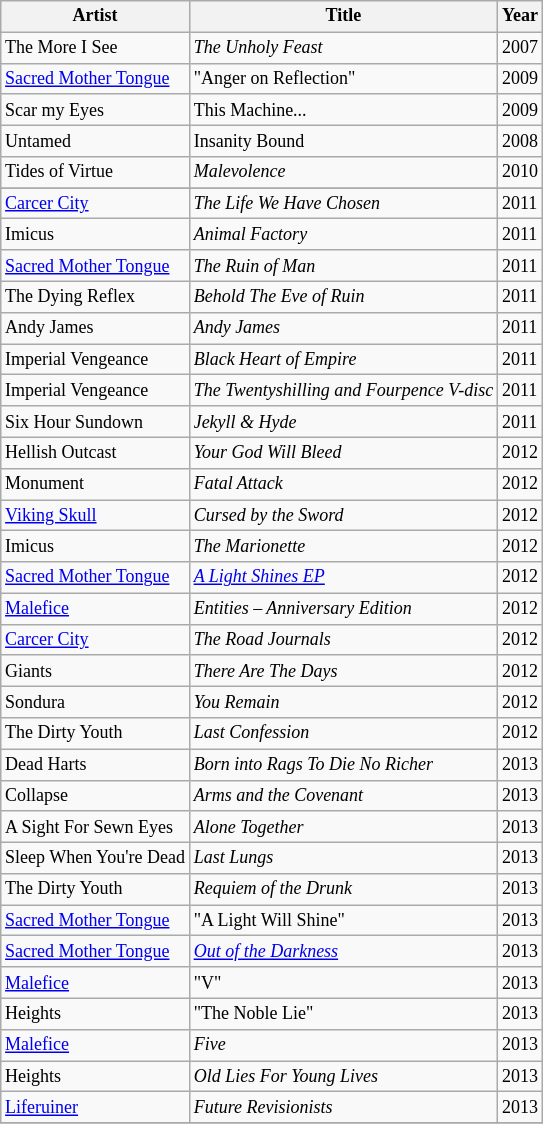<table class="sortable wikitable" style="font-size:9pt">
<tr>
<th>Artist</th>
<th>Title</th>
<th>Year</th>
</tr>
<tr>
<td>The More I See</td>
<td><em>The Unholy Feast</em></td>
<td>2007</td>
</tr>
<tr>
<td><a href='#'>Sacred Mother Tongue</a></td>
<td>"Anger on Reflection"</td>
<td>2009</td>
</tr>
<tr>
<td>Scar my Eyes</td>
<td>This Machine...</td>
<td>2009</td>
</tr>
<tr>
<td>Untamed</td>
<td>Insanity Bound</td>
<td>2008</td>
</tr>
<tr>
<td>Tides of Virtue</td>
<td><em>Malevolence</em></td>
<td>2010</td>
</tr>
<tr>
</tr>
<tr>
<td><a href='#'>Carcer City</a></td>
<td><em>The Life We Have Chosen</em></td>
<td>2011</td>
</tr>
<tr>
<td>Imicus</td>
<td><em>Animal Factory</em></td>
<td>2011</td>
</tr>
<tr>
<td><a href='#'>Sacred Mother Tongue</a></td>
<td><em>The Ruin of Man</em></td>
<td>2011</td>
</tr>
<tr>
<td>The Dying Reflex</td>
<td><em> Behold The Eve of Ruin</em></td>
<td>2011</td>
</tr>
<tr>
<td>Andy James</td>
<td><em> Andy James</em></td>
<td>2011</td>
</tr>
<tr>
<td>Imperial Vengeance</td>
<td><em>Black Heart of Empire </em></td>
<td>2011</td>
</tr>
<tr>
<td>Imperial Vengeance</td>
<td><em> The Twentyshilling and Fourpence V-disc</em></td>
<td>2011</td>
</tr>
<tr>
<td>Six Hour Sundown</td>
<td><em>Jekyll & Hyde </em></td>
<td>2011</td>
</tr>
<tr>
<td>Hellish Outcast</td>
<td><em>Your God Will Bleed </em></td>
<td>2012</td>
</tr>
<tr>
<td>Monument</td>
<td><em> Fatal Attack</em></td>
<td>2012</td>
</tr>
<tr>
<td><a href='#'>Viking Skull</a></td>
<td><em>Cursed by the Sword</em></td>
<td>2012</td>
</tr>
<tr>
<td>Imicus</td>
<td><em>The Marionette </em></td>
<td>2012</td>
</tr>
<tr>
<td><a href='#'>Sacred Mother Tongue</a></td>
<td><em><a href='#'>A Light Shines EP</a></em></td>
<td>2012</td>
</tr>
<tr>
<td><a href='#'>Malefice</a></td>
<td><em> Entities – Anniversary Edition</em></td>
<td>2012</td>
</tr>
<tr>
<td><a href='#'>Carcer City</a></td>
<td><em>The Road Journals </em></td>
<td>2012</td>
</tr>
<tr>
<td>Giants</td>
<td><em>There Are The Days </em></td>
<td>2012</td>
</tr>
<tr>
<td>Sondura</td>
<td><em>You Remain </em></td>
<td>2012</td>
</tr>
<tr>
<td>The Dirty Youth</td>
<td><em> Last Confession</em></td>
<td>2012</td>
</tr>
<tr>
<td>Dead Harts</td>
<td><em>Born into Rags To Die No Richer </em></td>
<td>2013</td>
</tr>
<tr>
<td>Collapse</td>
<td><em> Arms and the Covenant</em></td>
<td>2013</td>
</tr>
<tr>
<td>A Sight For Sewn Eyes</td>
<td><em>Alone Together </em></td>
<td>2013</td>
</tr>
<tr>
<td>Sleep When You're Dead</td>
<td><em> Last Lungs</em></td>
<td>2013</td>
</tr>
<tr>
<td>The Dirty Youth</td>
<td><em>Requiem of the Drunk </em></td>
<td>2013</td>
</tr>
<tr>
<td><a href='#'>Sacred Mother Tongue</a></td>
<td>"A Light Will Shine"</td>
<td>2013</td>
</tr>
<tr>
<td><a href='#'>Sacred Mother Tongue</a></td>
<td><em><a href='#'>Out of the Darkness</a></em></td>
<td>2013</td>
</tr>
<tr>
<td><a href='#'>Malefice</a></td>
<td>"V"</td>
<td>2013</td>
</tr>
<tr>
<td>Heights</td>
<td>"The Noble Lie"</td>
<td>2013</td>
</tr>
<tr>
<td><a href='#'>Malefice</a></td>
<td><em>Five</em></td>
<td>2013</td>
</tr>
<tr>
<td>Heights</td>
<td><em> Old Lies For Young Lives</em></td>
<td>2013</td>
</tr>
<tr>
<td><a href='#'>Liferuiner</a></td>
<td><em>Future Revisionists</em></td>
<td>2013</td>
</tr>
<tr>
</tr>
</table>
